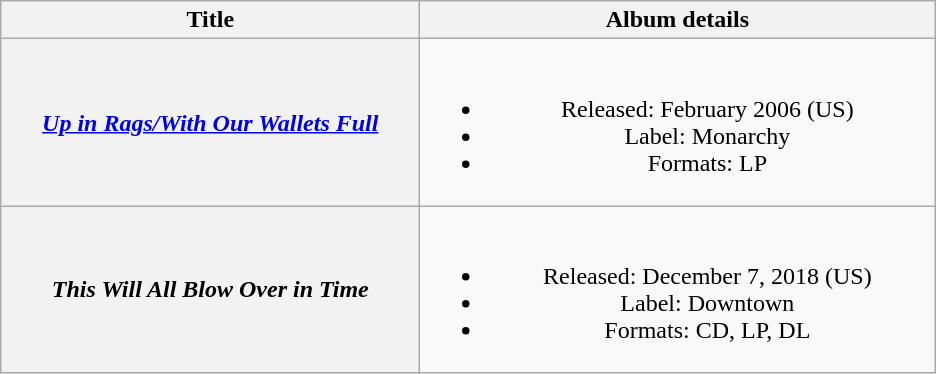<table class="wikitable plainrowheaders" style="text-align:center;">
<tr>
<th scope="col" style="width:17em;">Title</th>
<th scope="col" style="width:21em;">Album details</th>
</tr>
<tr>
<th scope="row"><em><a href='#'>Up in Rags/With Our Wallets Full</a></em></th>
<td><br><ul><li>Released: February 2006 <span>(US)</span></li><li>Label: Monarchy</li><li>Formats: LP</li></ul></td>
</tr>
<tr>
<th scope="row"><em>This Will All Blow Over in Time</em></th>
<td><br><ul><li>Released: December 7, 2018 <span>(US)</span></li><li>Label: Downtown</li><li>Formats: CD, LP, DL</li></ul></td>
</tr>
</table>
